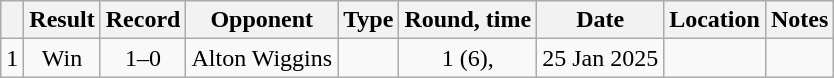<table class="wikitable" style="text-align:center">
<tr>
<th></th>
<th>Result</th>
<th>Record</th>
<th>Opponent</th>
<th>Type</th>
<th>Round, time</th>
<th>Date</th>
<th>Location</th>
<th>Notes</th>
</tr>
<tr>
<td>1</td>
<td>Win</td>
<td>1–0</td>
<td style="text-align:left;">Alton Wiggins</td>
<td></td>
<td>1 (6), </td>
<td>25 Jan 2025</td>
<td style="text-align:left;"></td>
<td></td>
</tr>
</table>
